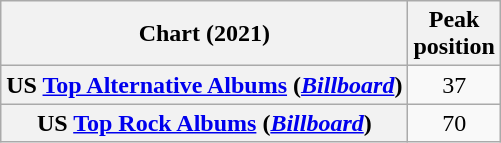<table class="wikitable sortable plainrowheaders" style="text-align:center">
<tr>
<th scope="col">Chart (2021)</th>
<th scope="col">Peak<br>position</th>
</tr>
<tr>
<th scope="row">US <a href='#'>Top Alternative Albums</a> (<em><a href='#'>Billboard</a></em>)</th>
<td>37</td>
</tr>
<tr>
<th scope="row">US <a href='#'>Top Rock Albums</a> (<em><a href='#'>Billboard</a></em>)</th>
<td>70</td>
</tr>
</table>
